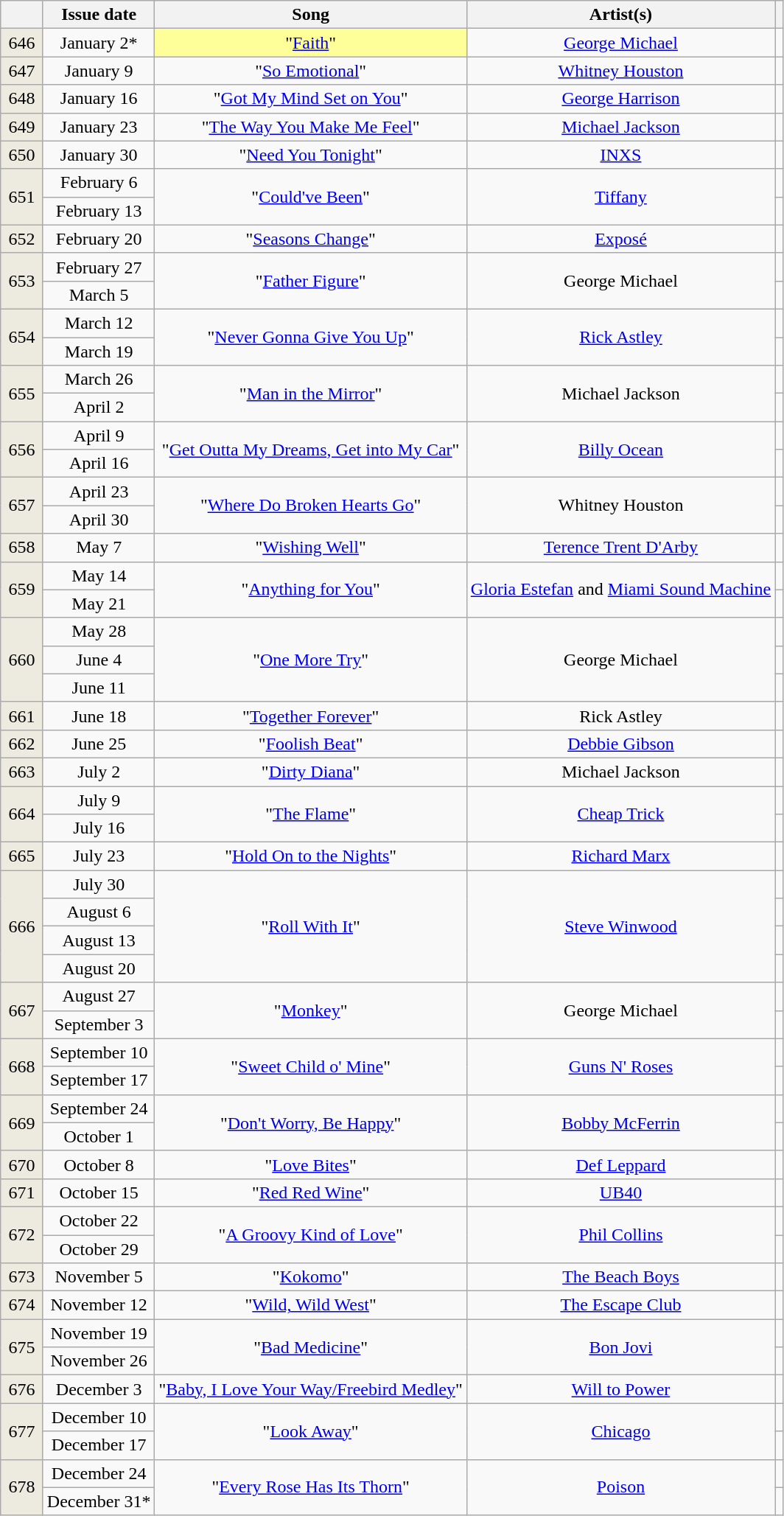<table class="wikitable">
<tr>
<th width=31 align="center"></th>
<th style="text-align:center;">Issue date</th>
<th style="text-align:center;">Song</th>
<th style="text-align:center;">Artist(s)</th>
<th style="text-align:center;"></th>
</tr>
<tr>
<td align="center" bgcolor=EDEAE0>646</td>
<td style="text-align:center;">January 2*</td>
<td style="background:#ff9; text-align:center;">"<a href='#'>Faith</a>"</td>
<td style="text-align:center;"><a href='#'>George Michael</a></td>
<td style="text-align:center;"></td>
</tr>
<tr>
<td align="center" bgcolor=EDEAE0>647</td>
<td style="text-align:center;">January 9</td>
<td style="text-align:center;">"<a href='#'>So Emotional</a>"</td>
<td style="text-align:center;"><a href='#'>Whitney Houston</a></td>
<td style="text-align:center;"></td>
</tr>
<tr>
<td align="center" bgcolor=EDEAE0>648</td>
<td style="text-align:center;">January 16</td>
<td style="text-align:center;">"<a href='#'>Got My Mind Set on You</a>"</td>
<td style="text-align:center;"><a href='#'>George Harrison</a></td>
<td style="text-align:center;"></td>
</tr>
<tr>
<td align="center" bgcolor=EDEAE0>649</td>
<td style="text-align:center;">January 23</td>
<td style="text-align:center;">"<a href='#'>The Way You Make Me Feel</a>"</td>
<td style="text-align:center;"><a href='#'>Michael Jackson</a></td>
<td style="text-align:center;"></td>
</tr>
<tr>
<td align="center" bgcolor=EDEAE0>650</td>
<td style="text-align:center;">January 30</td>
<td style="text-align:center;">"<a href='#'>Need You Tonight</a>"</td>
<td style="text-align:center;"><a href='#'>INXS</a></td>
<td style="text-align:center;"></td>
</tr>
<tr>
<td align="center" bgcolor=EDEAE0 rowspan=2>651</td>
<td style="text-align:center;">February 6</td>
<td style="text-align:center;" rowspan="2">"<a href='#'>Could've Been</a>"</td>
<td style="text-align:center;" rowspan="2"><a href='#'>Tiffany</a></td>
<td style="text-align:center;"></td>
</tr>
<tr>
<td style="text-align:center;">February 13</td>
<td style="text-align:center;"></td>
</tr>
<tr>
<td align="center" bgcolor=EDEAE0>652</td>
<td style="text-align:center;">February 20</td>
<td style="text-align:center;">"<a href='#'>Seasons Change</a>"</td>
<td style="text-align:center;"><a href='#'>Exposé</a></td>
<td style="text-align:center;"></td>
</tr>
<tr>
<td align="center" bgcolor=EDEAE0 rowspan=2>653</td>
<td style="text-align:center;">February 27</td>
<td style="text-align:center;" rowspan="2">"<a href='#'>Father Figure</a>"</td>
<td style="text-align:center;" rowspan="2">George Michael</td>
<td style="text-align:center;"></td>
</tr>
<tr>
<td style="text-align:center;">March 5</td>
<td style="text-align:center;"></td>
</tr>
<tr>
<td align="center" bgcolor=EDEAE0 rowspan=2>654</td>
<td style="text-align:center;">March 12</td>
<td style="text-align:center;" rowspan="2">"<a href='#'>Never Gonna Give You Up</a>"</td>
<td style="text-align:center;" rowspan="2"><a href='#'>Rick Astley</a></td>
<td style="text-align:center;"></td>
</tr>
<tr>
<td style="text-align:center;">March 19</td>
<td style="text-align:center;"></td>
</tr>
<tr>
<td align="center" bgcolor=EDEAE0 rowspan=2>655</td>
<td style="text-align:center;">March 26</td>
<td style="text-align:center;" rowspan="2">"<a href='#'>Man in the Mirror</a>"</td>
<td style="text-align:center;" rowspan="2">Michael Jackson</td>
<td style="text-align:center;"></td>
</tr>
<tr>
<td style="text-align:center;">April 2</td>
<td style="text-align:center;"></td>
</tr>
<tr>
<td align="center" bgcolor=EDEAE0 rowspan=2>656</td>
<td style="text-align:center;">April 9</td>
<td style="text-align:center;" rowspan="2">"<a href='#'>Get Outta My Dreams, Get into My Car</a>"</td>
<td style="text-align:center;" rowspan="2"><a href='#'>Billy Ocean</a></td>
<td style="text-align:center;"></td>
</tr>
<tr>
<td style="text-align:center;">April 16</td>
<td style="text-align:center;"></td>
</tr>
<tr>
<td align="center" bgcolor=EDEAE0 rowspan=2>657</td>
<td style="text-align:center;">April 23</td>
<td style="text-align:center;" rowspan="2">"<a href='#'>Where Do Broken Hearts Go</a>"</td>
<td style="text-align:center;" rowspan="2">Whitney Houston</td>
<td style="text-align:center;"></td>
</tr>
<tr>
<td style="text-align:center;">April 30</td>
<td style="text-align:center;"></td>
</tr>
<tr>
<td align="center" bgcolor=EDEAE0>658</td>
<td style="text-align:center;">May 7</td>
<td style="text-align:center;">"<a href='#'>Wishing Well</a>"</td>
<td style="text-align:center;"><a href='#'>Terence Trent D'Arby</a></td>
<td style="text-align:center;"></td>
</tr>
<tr>
<td align="center" bgcolor=EDEAE0 rowspan=2>659</td>
<td style="text-align:center;">May 14</td>
<td style="text-align:center;" rowspan="2">"<a href='#'>Anything for You</a>"</td>
<td style="text-align:center;" rowspan="2"><a href='#'>Gloria Estefan</a> and <a href='#'>Miami Sound Machine</a></td>
<td style="text-align:center;"></td>
</tr>
<tr>
<td style="text-align:center;">May 21</td>
<td style="text-align:center;"></td>
</tr>
<tr>
<td align="center" bgcolor=EDEAE0 rowspan=3>660</td>
<td style="text-align:center;">May 28</td>
<td style="text-align:center;" rowspan="3">"<a href='#'>One More Try</a>"</td>
<td style="text-align:center;" rowspan="3">George Michael</td>
<td style="text-align:center;"></td>
</tr>
<tr>
<td style="text-align:center;">June 4</td>
<td style="text-align:center;"></td>
</tr>
<tr>
<td style="text-align:center;">June 11</td>
<td style="text-align:center;"></td>
</tr>
<tr>
<td align="center" bgcolor=EDEAE0>661</td>
<td style="text-align:center;">June 18</td>
<td style="text-align:center;">"<a href='#'>Together Forever</a>"</td>
<td style="text-align:center;">Rick Astley</td>
<td style="text-align:center;"></td>
</tr>
<tr>
<td align="center" bgcolor=EDEAE0>662</td>
<td style="text-align:center;">June 25</td>
<td style="text-align:center;">"<a href='#'>Foolish Beat</a>"</td>
<td style="text-align:center;"><a href='#'>Debbie Gibson</a></td>
<td style="text-align:center;"></td>
</tr>
<tr>
<td align="center" bgcolor=EDEAE0>663</td>
<td style="text-align:center;">July 2</td>
<td style="text-align:center;">"<a href='#'>Dirty Diana</a>"</td>
<td style="text-align:center;">Michael Jackson</td>
<td style="text-align:center;"></td>
</tr>
<tr>
<td align="center" bgcolor=EDEAE0 rowspan=2>664</td>
<td style="text-align:center;">July 9</td>
<td style="text-align:center;" rowspan="2">"<a href='#'>The Flame</a>"</td>
<td style="text-align:center;" rowspan="2"><a href='#'>Cheap Trick</a></td>
<td style="text-align:center;"></td>
</tr>
<tr>
<td style="text-align:center;">July 16</td>
<td style="text-align:center;"></td>
</tr>
<tr>
<td align="center" bgcolor=EDEAE0>665</td>
<td style="text-align:center;">July 23</td>
<td style="text-align:center;">"<a href='#'>Hold On to the Nights</a>"</td>
<td style="text-align:center;"><a href='#'>Richard Marx</a></td>
<td style="text-align:center;"></td>
</tr>
<tr>
<td align="center" bgcolor=EDEAE0 rowspan=4>666</td>
<td style="text-align:center;">July 30</td>
<td style="text-align:center;" rowspan="4">"<a href='#'>Roll With It</a>"</td>
<td style="text-align:center;" rowspan="4"><a href='#'>Steve Winwood</a></td>
<td style="text-align:center;"></td>
</tr>
<tr>
<td style="text-align:center;">August 6</td>
<td style="text-align:center;"></td>
</tr>
<tr>
<td style="text-align:center;">August 13</td>
<td style="text-align:center;"></td>
</tr>
<tr>
<td style="text-align:center;">August 20</td>
<td style="text-align:center;"></td>
</tr>
<tr>
<td align="center" bgcolor=EDEAE0 rowspan=2>667</td>
<td style="text-align:center;">August 27</td>
<td style="text-align:center;" rowspan="2">"<a href='#'>Monkey</a>"</td>
<td style="text-align:center;" rowspan="2">George Michael</td>
<td style="text-align:center;"></td>
</tr>
<tr>
<td style="text-align:center;">September 3</td>
<td style="text-align:center;"></td>
</tr>
<tr>
<td align="center" bgcolor=EDEAE0 rowspan=2>668</td>
<td style="text-align:center;">September 10</td>
<td style="text-align:center;" rowspan="2">"<a href='#'>Sweet Child o' Mine</a>"</td>
<td style="text-align:center;" rowspan="2"><a href='#'>Guns N' Roses</a></td>
<td style="text-align:center;"></td>
</tr>
<tr>
<td style="text-align:center;">September 17</td>
<td style="text-align:center;"></td>
</tr>
<tr>
<td align="center" bgcolor=EDEAE0 rowspan=2>669</td>
<td style="text-align:center;">September 24</td>
<td style="text-align:center;" rowspan="2">"<a href='#'>Don't Worry, Be Happy</a>"</td>
<td style="text-align:center;" rowspan="2"><a href='#'>Bobby McFerrin</a></td>
<td style="text-align:center;"></td>
</tr>
<tr>
<td style="text-align:center;">October 1</td>
<td style="text-align:center;"></td>
</tr>
<tr>
<td align="center" bgcolor=EDEAE0>670</td>
<td style="text-align:center;">October 8</td>
<td style="text-align:center;">"<a href='#'>Love Bites</a>"</td>
<td style="text-align:center;"><a href='#'>Def Leppard</a></td>
<td style="text-align:center;"></td>
</tr>
<tr>
<td align="center" bgcolor=EDEAE0>671</td>
<td style="text-align:center;">October 15</td>
<td style="text-align:center;">"<a href='#'>Red Red Wine</a>"</td>
<td style="text-align:center;"><a href='#'>UB40</a></td>
<td style="text-align:center;"></td>
</tr>
<tr>
<td align="center" bgcolor=EDEAE0 rowspan=2>672</td>
<td style="text-align:center;">October 22</td>
<td style="text-align:center;" rowspan="2">"<a href='#'>A Groovy Kind of Love</a>"</td>
<td style="text-align:center;" rowspan="2"><a href='#'>Phil Collins</a></td>
<td style="text-align:center;"></td>
</tr>
<tr>
<td style="text-align:center;">October 29</td>
<td style="text-align:center;"></td>
</tr>
<tr>
<td align="center" bgcolor=EDEAE0>673</td>
<td style="text-align:center;">November 5</td>
<td style="text-align:center;">"<a href='#'>Kokomo</a>"</td>
<td style="text-align:center;"><a href='#'>The Beach Boys</a></td>
<td style="text-align:center;"></td>
</tr>
<tr>
<td align="center" bgcolor=EDEAE0>674</td>
<td style="text-align:center;">November 12</td>
<td style="text-align:center;">"<a href='#'>Wild, Wild West</a>"</td>
<td style="text-align:center;"><a href='#'>The Escape Club</a></td>
<td style="text-align:center;"></td>
</tr>
<tr>
<td align="center" bgcolor=EDEAE0 rowspan=2>675</td>
<td style="text-align:center;">November 19</td>
<td style="text-align:center;" rowspan="2">"<a href='#'>Bad Medicine</a>"</td>
<td style="text-align:center;" rowspan="2"><a href='#'>Bon Jovi</a></td>
<td style="text-align:center;"></td>
</tr>
<tr>
<td style="text-align:center;">November 26</td>
<td style="text-align:center;"></td>
</tr>
<tr>
<td align="center" bgcolor=EDEAE0>676</td>
<td style="text-align:center;">December 3</td>
<td style="text-align:center;">"<a href='#'>Baby, I Love Your Way/Freebird Medley</a>"</td>
<td style="text-align:center;"><a href='#'>Will to Power</a></td>
<td style="text-align:center;"></td>
</tr>
<tr>
<td align="center" bgcolor=EDEAE0 rowspan=2>677</td>
<td style="text-align:center;">December 10</td>
<td style="text-align:center;" rowspan="2">"<a href='#'>Look Away</a>"</td>
<td style="text-align:center;" rowspan="2"><a href='#'>Chicago</a></td>
<td style="text-align:center;"></td>
</tr>
<tr>
<td style="text-align:center;">December 17</td>
<td style="text-align:center;"></td>
</tr>
<tr>
<td align="center" bgcolor=EDEAE0 rowspan=2>678</td>
<td style="text-align:center;">December 24</td>
<td style="text-align:center;" rowspan="2">"<a href='#'>Every Rose Has Its Thorn</a>"</td>
<td style="text-align:center;" rowspan="2"><a href='#'>Poison</a></td>
<td style="text-align:center;"></td>
</tr>
<tr>
<td style="text-align:center;">December 31*</td>
<td style="text-align:center;"></td>
</tr>
</table>
